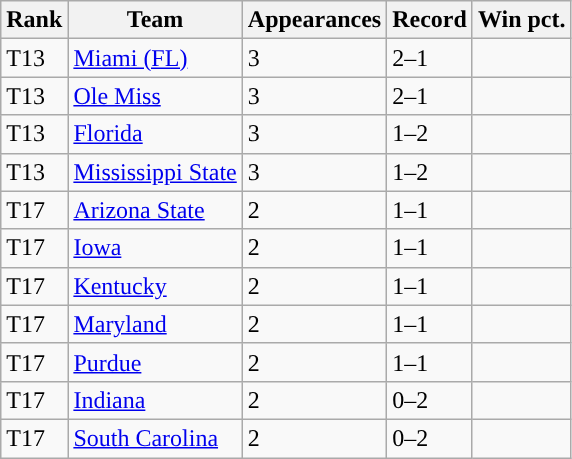<table class = "wikitable sortable">
<tr>
<th>Rank</th>
<th>Team</th>
<th>Appearances</th>
<th>Record</th>
<th>Win pct.</th>
</tr>
<tr>
<td>T13</td>
<td><a href='#'>Miami (FL)</a></td>
<td>3</td>
<td>2–1</td>
<td></td>
</tr>
<tr>
<td>T13</td>
<td><a href='#'>Ole Miss</a></td>
<td>3</td>
<td>2–1</td>
<td></td>
</tr>
<tr>
<td>T13</td>
<td><a href='#'>Florida</a></td>
<td>3</td>
<td>1–2</td>
<td></td>
</tr>
<tr>
<td>T13</td>
<td><a href='#'>Mississippi State</a></td>
<td>3</td>
<td>1–2</td>
<td></td>
</tr>
<tr>
<td>T17</td>
<td><a href='#'>Arizona State</a></td>
<td>2</td>
<td>1–1</td>
<td></td>
</tr>
<tr>
<td>T17</td>
<td><a href='#'>Iowa</a></td>
<td>2</td>
<td>1–1</td>
<td></td>
</tr>
<tr>
<td>T17</td>
<td><a href='#'>Kentucky</a></td>
<td>2</td>
<td>1–1</td>
<td></td>
</tr>
<tr>
<td>T17</td>
<td><a href='#'>Maryland</a></td>
<td>2</td>
<td>1–1</td>
<td></td>
</tr>
<tr>
<td>T17</td>
<td><a href='#'>Purdue</a></td>
<td>2</td>
<td>1–1</td>
<td></td>
</tr>
<tr>
<td>T17</td>
<td><a href='#'>Indiana</a></td>
<td>2</td>
<td>0–2</td>
<td></td>
</tr>
<tr>
<td>T17</td>
<td><a href='#'>South Carolina</a></td>
<td>2</td>
<td>0–2</td>
<td></td>
</tr>
</table>
